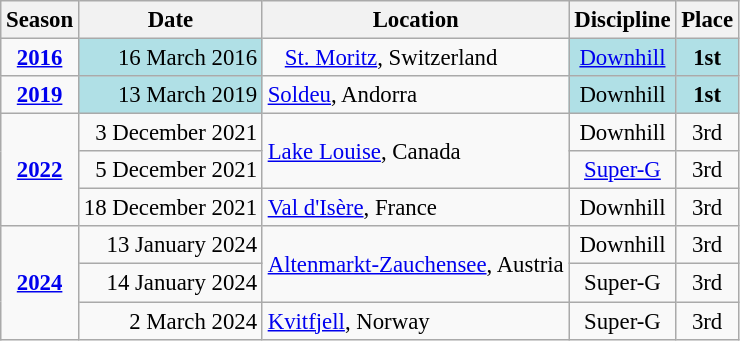<table class="wikitable" style="text-align:center; font-size:95%;">
<tr>
<th>Season</th>
<th>Date</th>
<th>Location</th>
<th>Discipline</th>
<th>Place</th>
</tr>
<tr>
<td><strong><a href='#'>2016</a></strong></td>
<td align=right bgcolor="#BOEOE6">16 March 2016</td>
<td align=left>   <a href='#'>St. Moritz</a>, Switzerland</td>
<td bgcolor="#BOEOE6"><a href='#'>Downhill</a></td>
<td bgcolor="#BOEOE6"><strong>1st</strong></td>
</tr>
<tr>
<td><strong><a href='#'>2019</a></strong></td>
<td align=right bgcolor="#BOEOE6">13 March 2019</td>
<td align=left> <a href='#'>Soldeu</a>, Andorra</td>
<td bgcolor="#BOEOE6">Downhill</td>
<td bgcolor="#BOEOE6"><strong>1st</strong></td>
</tr>
<tr>
<td rowspan=3><strong><a href='#'>2022</a></strong></td>
<td align=right>3 December 2021</td>
<td rowspan=2 align=left> <a href='#'>Lake Louise</a>, Canada</td>
<td>Downhill</td>
<td>3rd</td>
</tr>
<tr>
<td align=right>5 December 2021</td>
<td><a href='#'>Super-G</a></td>
<td>3rd</td>
</tr>
<tr>
<td align=right>18 December 2021</td>
<td align=left> <a href='#'>Val d'Isère</a>, France</td>
<td>Downhill</td>
<td>3rd</td>
</tr>
<tr>
<td rowspan=3><strong><a href='#'>2024</a></strong></td>
<td align=right>13 January 2024</td>
<td align=left rowspan=2> <a href='#'>Altenmarkt-Zauchensee</a>, Austria</td>
<td>Downhill</td>
<td>3rd</td>
</tr>
<tr>
<td align=right>14 January 2024</td>
<td>Super-G</td>
<td>3rd</td>
</tr>
<tr>
<td align=right>2 March 2024</td>
<td align=left> <a href='#'>Kvitfjell</a>, Norway</td>
<td>Super-G</td>
<td>3rd</td>
</tr>
</table>
